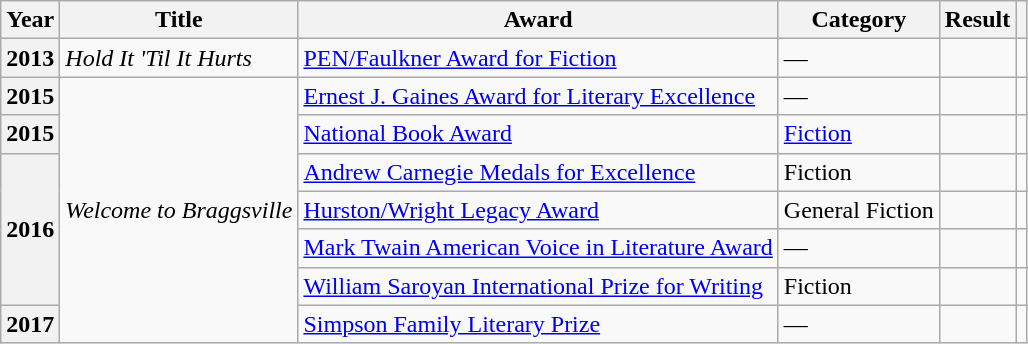<table class="wikitable">
<tr>
<th>Year</th>
<th>Title</th>
<th>Award</th>
<th>Category</th>
<th>Result</th>
<th></th>
</tr>
<tr>
<th>2013</th>
<td><em>Hold It 'Til It Hurts</em></td>
<td><a href='#'>PEN/Faulkner Award for Fiction</a></td>
<td>—</td>
<td></td>
<td></td>
</tr>
<tr>
<th>2015</th>
<td rowspan="7"><em>Welcome to Braggsville</em></td>
<td><a href='#'>Ernest J. Gaines Award for Literary Excellence</a></td>
<td>—</td>
<td></td>
<td></td>
</tr>
<tr>
<th>2015</th>
<td><a href='#'>National Book Award</a></td>
<td><a href='#'>Fiction</a></td>
<td></td>
<td></td>
</tr>
<tr>
<th rowspan="4">2016</th>
<td><a href='#'>Andrew Carnegie Medals for Excellence</a></td>
<td>Fiction</td>
<td></td>
<td></td>
</tr>
<tr>
<td><a href='#'>Hurston/Wright Legacy Award</a></td>
<td>General Fiction</td>
<td></td>
<td></td>
</tr>
<tr>
<td><a href='#'>Mark Twain American Voice in Literature Award</a></td>
<td>—</td>
<td></td>
<td></td>
</tr>
<tr>
<td><a href='#'>William Saroyan International Prize for Writing</a></td>
<td>Fiction</td>
<td></td>
<td></td>
</tr>
<tr>
<th>2017</th>
<td><a href='#'>Simpson Family Literary Prize</a></td>
<td>—</td>
<td></td>
<td></td>
</tr>
</table>
